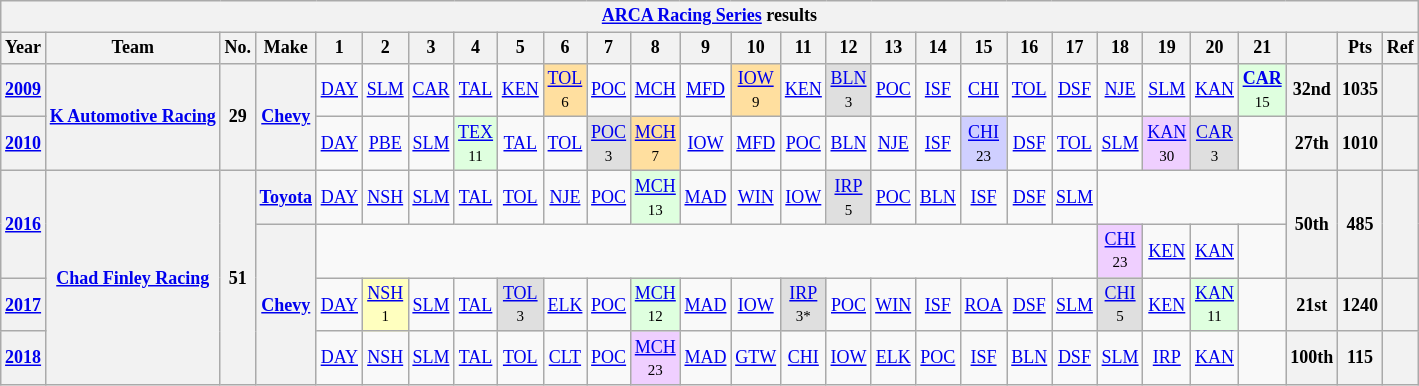<table class="wikitable" style="text-align:center; font-size:75%">
<tr>
<th colspan=45><a href='#'>ARCA Racing Series</a> results</th>
</tr>
<tr>
<th>Year</th>
<th>Team</th>
<th>No.</th>
<th>Make</th>
<th>1</th>
<th>2</th>
<th>3</th>
<th>4</th>
<th>5</th>
<th>6</th>
<th>7</th>
<th>8</th>
<th>9</th>
<th>10</th>
<th>11</th>
<th>12</th>
<th>13</th>
<th>14</th>
<th>15</th>
<th>16</th>
<th>17</th>
<th>18</th>
<th>19</th>
<th>20</th>
<th>21</th>
<th></th>
<th>Pts</th>
<th>Ref</th>
</tr>
<tr>
<th><a href='#'>2009</a></th>
<th rowspan=2><a href='#'>K Automotive Racing</a></th>
<th rowspan=2>29</th>
<th rowspan=2><a href='#'>Chevy</a></th>
<td><a href='#'>DAY</a></td>
<td><a href='#'>SLM</a></td>
<td><a href='#'>CAR</a></td>
<td><a href='#'>TAL</a></td>
<td><a href='#'>KEN</a></td>
<td style="background:#FFDF9F;"><a href='#'>TOL</a><br><small>6</small></td>
<td><a href='#'>POC</a></td>
<td><a href='#'>MCH</a></td>
<td><a href='#'>MFD</a></td>
<td style="background:#FFDF9F;"><a href='#'>IOW</a><br><small>9</small></td>
<td><a href='#'>KEN</a></td>
<td style="background:#DFDFDF;"><a href='#'>BLN</a><br><small>3</small></td>
<td><a href='#'>POC</a></td>
<td><a href='#'>ISF</a></td>
<td><a href='#'>CHI</a></td>
<td><a href='#'>TOL</a></td>
<td><a href='#'>DSF</a></td>
<td><a href='#'>NJE</a></td>
<td><a href='#'>SLM</a></td>
<td><a href='#'>KAN</a></td>
<td style="background:#DFFFDF;"><strong><a href='#'>CAR</a></strong><br><small>15</small></td>
<th>32nd</th>
<th>1035</th>
<th></th>
</tr>
<tr>
<th><a href='#'>2010</a></th>
<td><a href='#'>DAY</a></td>
<td><a href='#'>PBE</a></td>
<td><a href='#'>SLM</a></td>
<td style="background:#DFFFDF;"><a href='#'>TEX</a><br><small>11</small></td>
<td><a href='#'>TAL</a></td>
<td><a href='#'>TOL</a></td>
<td style="background:#DFDFDF;"><a href='#'>POC</a><br><small>3</small></td>
<td style="background:#FFDF9F;"><a href='#'>MCH</a><br><small>7</small></td>
<td><a href='#'>IOW</a></td>
<td><a href='#'>MFD</a></td>
<td><a href='#'>POC</a></td>
<td><a href='#'>BLN</a></td>
<td><a href='#'>NJE</a></td>
<td><a href='#'>ISF</a></td>
<td style="background:#CFCFFF;"><a href='#'>CHI</a><br><small>23</small></td>
<td><a href='#'>DSF</a></td>
<td><a href='#'>TOL</a></td>
<td><a href='#'>SLM</a></td>
<td style="background:#EFCFFF;"><a href='#'>KAN</a><br><small>30</small></td>
<td style="background:#DFDFDF;"><a href='#'>CAR</a><br><small>3</small></td>
<td></td>
<th>27th</th>
<th>1010</th>
<th></th>
</tr>
<tr>
<th rowspan=2><a href='#'>2016</a></th>
<th rowspan=4><a href='#'>Chad Finley Racing</a></th>
<th rowspan=4>51</th>
<th><a href='#'>Toyota</a></th>
<td><a href='#'>DAY</a></td>
<td><a href='#'>NSH</a></td>
<td><a href='#'>SLM</a></td>
<td><a href='#'>TAL</a></td>
<td><a href='#'>TOL</a></td>
<td><a href='#'>NJE</a></td>
<td><a href='#'>POC</a></td>
<td style="background:#DFFFDF;"><a href='#'>MCH</a><br><small>13</small></td>
<td><a href='#'>MAD</a></td>
<td><a href='#'>WIN</a></td>
<td><a href='#'>IOW</a></td>
<td style="background:#DFDFDF;"><a href='#'>IRP</a><br><small>5</small></td>
<td><a href='#'>POC</a></td>
<td><a href='#'>BLN</a></td>
<td><a href='#'>ISF</a></td>
<td><a href='#'>DSF</a></td>
<td><a href='#'>SLM</a></td>
<td colspan=4></td>
<th rowspan=2>50th</th>
<th rowspan=2>485</th>
<th rowspan=2></th>
</tr>
<tr>
<th rowspan=3><a href='#'>Chevy</a></th>
<td colspan=17></td>
<td style="background:#EFCFFF;"><a href='#'>CHI</a><br><small>23</small></td>
<td><a href='#'>KEN</a></td>
<td><a href='#'>KAN</a></td>
<td></td>
</tr>
<tr>
<th><a href='#'>2017</a></th>
<td><a href='#'>DAY</a></td>
<td style="background:#FFFFBF;"><a href='#'>NSH</a><br><small>1</small></td>
<td><a href='#'>SLM</a></td>
<td><a href='#'>TAL</a></td>
<td style="background:#DFDFDF;"><a href='#'>TOL</a><br><small>3</small></td>
<td><a href='#'>ELK</a></td>
<td><a href='#'>POC</a></td>
<td style="background:#DFFFDF;"><a href='#'>MCH</a><br><small>12</small></td>
<td><a href='#'>MAD</a></td>
<td><a href='#'>IOW</a></td>
<td style="background:#DFDFDF;"><a href='#'>IRP</a><br><small>3*</small></td>
<td><a href='#'>POC</a></td>
<td><a href='#'>WIN</a></td>
<td><a href='#'>ISF</a></td>
<td><a href='#'>ROA</a></td>
<td><a href='#'>DSF</a></td>
<td><a href='#'>SLM</a></td>
<td style="background:#DFDFDF;"><a href='#'>CHI</a><br><small>5</small></td>
<td><a href='#'>KEN</a></td>
<td style="background:#DFFFDF;"><a href='#'>KAN</a><br><small>11</small></td>
<td></td>
<th>21st</th>
<th>1240</th>
<th></th>
</tr>
<tr>
<th><a href='#'>2018</a></th>
<td><a href='#'>DAY</a></td>
<td><a href='#'>NSH</a></td>
<td><a href='#'>SLM</a></td>
<td><a href='#'>TAL</a></td>
<td><a href='#'>TOL</a></td>
<td><a href='#'>CLT</a></td>
<td><a href='#'>POC</a></td>
<td style="background:#EFCFFF;"><a href='#'>MCH</a><br><small>23</small></td>
<td><a href='#'>MAD</a></td>
<td><a href='#'>GTW</a></td>
<td><a href='#'>CHI</a></td>
<td><a href='#'>IOW</a></td>
<td><a href='#'>ELK</a></td>
<td><a href='#'>POC</a></td>
<td><a href='#'>ISF</a></td>
<td><a href='#'>BLN</a></td>
<td><a href='#'>DSF</a></td>
<td><a href='#'>SLM</a></td>
<td><a href='#'>IRP</a></td>
<td><a href='#'>KAN</a></td>
<td></td>
<th>100th</th>
<th>115</th>
<th></th>
</tr>
</table>
